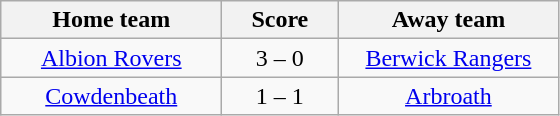<table class="wikitable" style="text-align: center">
<tr>
<th width=140>Home team</th>
<th width=70>Score</th>
<th width=140>Away team</th>
</tr>
<tr>
<td><a href='#'>Albion Rovers</a></td>
<td>3 – 0</td>
<td><a href='#'>Berwick Rangers</a></td>
</tr>
<tr>
<td><a href='#'>Cowdenbeath</a></td>
<td>1 – 1</td>
<td><a href='#'>Arbroath</a></td>
</tr>
</table>
